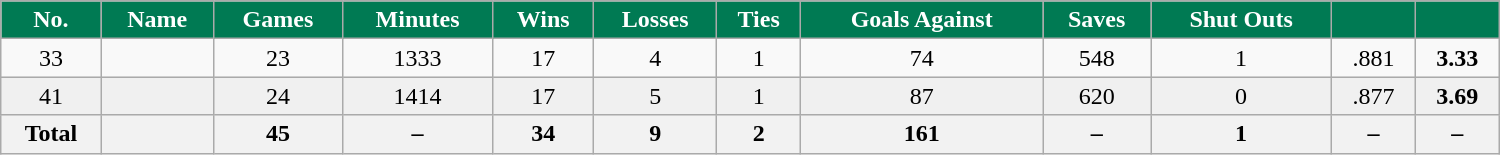<table class="wikitable sortable" width ="1000">
<tr align="center">
<th style="color:white; background:#007A53"><strong>No.</strong></th>
<th style="color:white; background:#007A53"><strong>Name</strong></th>
<th style="color:white; background:#007A53"><strong>Games</strong></th>
<th style="color:white; background:#007A53"><strong>Minutes</strong></th>
<th style="color:white; background:#007A53"><strong>Wins</strong></th>
<th style="color:white; background:#007A53"><strong>Losses</strong></th>
<th style="color:white; background:#007A53"><strong>Ties</strong></th>
<th style="color:white; background:#007A53"><strong>Goals Against</strong></th>
<th style="color:white; background:#007A53"><strong>Saves</strong></th>
<th style="color:white; background:#007A53"><strong>Shut Outs</strong></th>
<th style="color:white; background:#007A53"><strong><a href='#'></a></strong></th>
<th style="color:white; background:#007A53"><strong><a href='#'></a></strong></th>
</tr>
<tr align="center">
<td>33</td>
<td></td>
<td>23</td>
<td>1333</td>
<td>17</td>
<td>4</td>
<td>1</td>
<td>74</td>
<td>548</td>
<td>1</td>
<td>.881</td>
<td><strong>3.33</strong></td>
</tr>
<tr align="center" bgcolor="#f0f0f0">
<td>41</td>
<td></td>
<td>24</td>
<td>1414</td>
<td>17</td>
<td>5</td>
<td>1</td>
<td>87</td>
<td>620</td>
<td>0</td>
<td>.877</td>
<td><strong>3.69</strong></td>
</tr>
<tr align="center">
<th>Total</th>
<th></th>
<th>45</th>
<th>–</th>
<th>34</th>
<th>9</th>
<th>2</th>
<th>161</th>
<th>–</th>
<th>1</th>
<th>–</th>
<th>–</th>
</tr>
</table>
